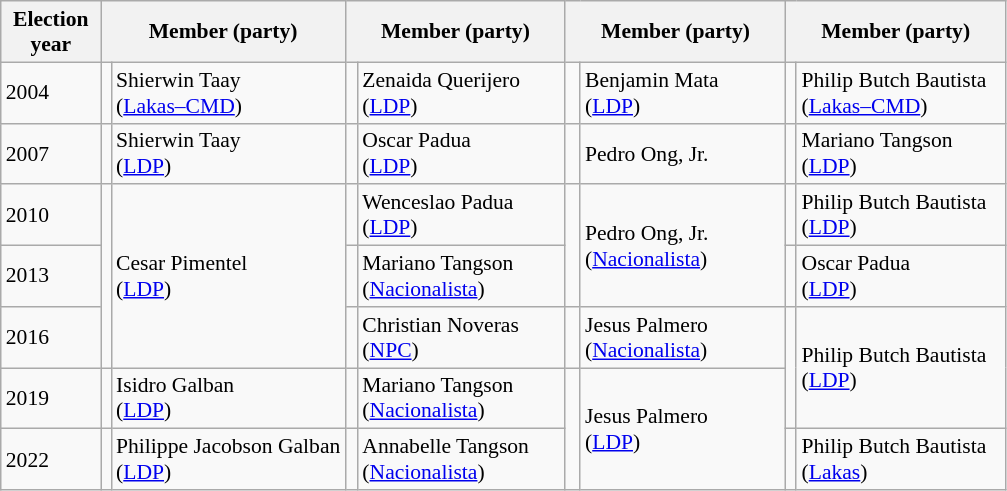<table class=wikitable style="font-size:90%">
<tr>
<th width=60px>Election<br>year</th>
<th colspan=2 width=140px>Member (party)</th>
<th colspan=2 width=140px>Member (party)</th>
<th colspan=2 width=140px>Member (party)</th>
<th colspan=2 width=140px>Member (party)</th>
</tr>
<tr>
<td>2004</td>
<td bgcolor=></td>
<td>Shierwin Taay<br>(<a href='#'>Lakas–CMD</a>)</td>
<td bgcolor=></td>
<td>Zenaida Querijero<br>(<a href='#'>LDP</a>)</td>
<td bgcolor=></td>
<td>Benjamin Mata<br>(<a href='#'>LDP</a>)</td>
<td bgcolor=></td>
<td>Philip Butch Bautista<br>(<a href='#'>Lakas–CMD</a>)</td>
</tr>
<tr>
<td>2007</td>
<td bgcolor=></td>
<td>Shierwin Taay<br>(<a href='#'>LDP</a>)</td>
<td bgcolor=></td>
<td>Oscar Padua<br>(<a href='#'>LDP</a>)</td>
<td></td>
<td>Pedro Ong, Jr.<br></td>
<td bgcolor=></td>
<td>Mariano Tangson<br>(<a href='#'>LDP</a>)</td>
</tr>
<tr>
<td>2010</td>
<td rowspan=3 bgcolor=></td>
<td rowspan=3>Cesar Pimentel<br>(<a href='#'>LDP</a>)</td>
<td bgcolor=></td>
<td>Wenceslao Padua<br>(<a href='#'>LDP</a>)</td>
<td rowspan=2 bgcolor=></td>
<td rowspan=2>Pedro Ong, Jr.<br>(<a href='#'>Nacionalista</a>)</td>
<td bgcolor=></td>
<td>Philip Butch Bautista<br>(<a href='#'>LDP</a>)</td>
</tr>
<tr>
<td>2013</td>
<td bgcolor=></td>
<td>Mariano Tangson<br>(<a href='#'>Nacionalista</a>)</td>
<td bgcolor=></td>
<td>Oscar Padua<br>(<a href='#'>LDP</a>)</td>
</tr>
<tr>
<td>2016</td>
<td bgcolor=></td>
<td>Christian Noveras<br>(<a href='#'>NPC</a>)</td>
<td bgcolor=></td>
<td>Jesus Palmero<br>(<a href='#'>Nacionalista</a>)</td>
<td rowspan=2 bgcolor=></td>
<td rowspan=2>Philip Butch Bautista<br>(<a href='#'>LDP</a>)</td>
</tr>
<tr>
<td>2019</td>
<td bgcolor=></td>
<td>Isidro Galban<br>(<a href='#'>LDP</a>)</td>
<td bgcolor=></td>
<td>Mariano Tangson<br>(<a href='#'>Nacionalista</a>)</td>
<td rowspan=2 bgcolor=></td>
<td rowspan=2>Jesus Palmero<br>(<a href='#'>LDP</a>)</td>
</tr>
<tr>
<td>2022</td>
<td bgcolor=></td>
<td>Philippe Jacobson Galban<br>(<a href='#'>LDP</a>)</td>
<td bgcolor=></td>
<td>Annabelle Tangson<br>(<a href='#'>Nacionalista</a>)</td>
<td bgcolor=></td>
<td>Philip Butch Bautista<br>(<a href='#'>Lakas</a>)</td>
</tr>
</table>
